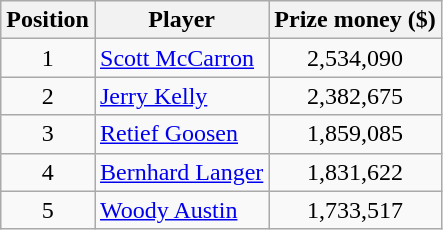<table class="wikitable">
<tr>
<th>Position</th>
<th>Player</th>
<th>Prize money ($)</th>
</tr>
<tr>
<td align=center>1</td>
<td> <a href='#'>Scott McCarron</a></td>
<td align=center>2,534,090</td>
</tr>
<tr>
<td align=center>2</td>
<td> <a href='#'>Jerry Kelly</a></td>
<td align=center>2,382,675</td>
</tr>
<tr>
<td align=center>3</td>
<td> <a href='#'>Retief Goosen</a></td>
<td align=center>1,859,085</td>
</tr>
<tr>
<td align=center>4</td>
<td> <a href='#'>Bernhard Langer</a></td>
<td align=center>1,831,622</td>
</tr>
<tr>
<td align=center>5</td>
<td> <a href='#'>Woody Austin</a></td>
<td align=center>1,733,517</td>
</tr>
</table>
